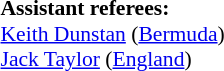<table width=50% style="font-size: 90%">
<tr>
<td><br><br>
<strong>Assistant referees:</strong>
<br><a href='#'>Keith Dunstan</a> (<a href='#'>Bermuda</a>)
<br><a href='#'>Jack Taylor</a> (<a href='#'>England</a>)</td>
</tr>
</table>
